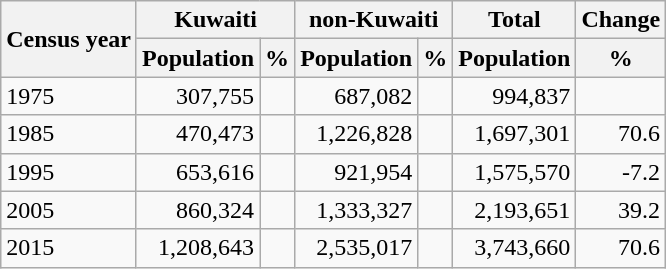<table class="wikitable" style="text-align: right;">
<tr>
<th rowspan="2">Census year</th>
<th colspan="2">Kuwaiti</th>
<th colspan="2">non-Kuwaiti</th>
<th>Total</th>
<th>Change</th>
</tr>
<tr>
<th>Population</th>
<th>%</th>
<th>Population</th>
<th>%</th>
<th>Population</th>
<th>%</th>
</tr>
<tr>
<td align=left>1975</td>
<td>307,755</td>
<td></td>
<td>687,082</td>
<td></td>
<td>994,837</td>
<td></td>
</tr>
<tr>
<td align=left>1985</td>
<td>470,473</td>
<td></td>
<td>1,226,828</td>
<td></td>
<td>1,697,301</td>
<td>70.6</td>
</tr>
<tr>
<td align=left>1995</td>
<td>653,616</td>
<td></td>
<td>921,954</td>
<td></td>
<td>1,575,570</td>
<td>-7.2</td>
</tr>
<tr>
<td align=left>2005</td>
<td>860,324</td>
<td></td>
<td>1,333,327</td>
<td></td>
<td>2,193,651</td>
<td>39.2</td>
</tr>
<tr>
<td align=left>2015</td>
<td>1,208,643</td>
<td></td>
<td>2,535,017</td>
<td></td>
<td>3,743,660</td>
<td>70.6</td>
</tr>
</table>
